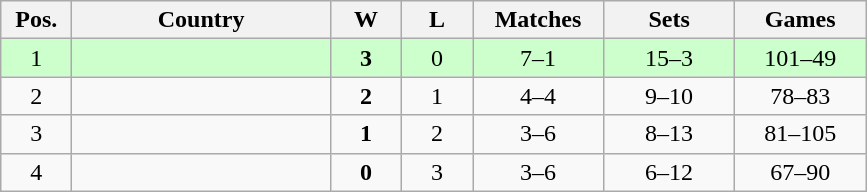<table class="wikitable" style="text-align:center;">
<tr>
<th width=40>Pos.</th>
<th width=165>Country</th>
<th width=40>W</th>
<th width=40>L</th>
<th width=80>Matches</th>
<th width=80>Sets</th>
<th width=80>Games</th>
</tr>
<tr style="background:#cfc;">
<td>1</td>
<td style="text-align:left;"></td>
<td><strong>3</strong></td>
<td>0</td>
<td>7–1</td>
<td>15–3</td>
<td>101–49</td>
</tr>
<tr>
<td>2</td>
<td style="text-align:left;"></td>
<td><strong>2</strong></td>
<td>1</td>
<td>4–4</td>
<td>9–10</td>
<td>78–83</td>
</tr>
<tr>
<td>3</td>
<td style="text-align:left;"></td>
<td><strong>1</strong></td>
<td>2</td>
<td>3–6</td>
<td>8–13</td>
<td>81–105</td>
</tr>
<tr>
<td>4</td>
<td style="text-align:left;"></td>
<td><strong>0</strong></td>
<td>3</td>
<td>3–6</td>
<td>6–12</td>
<td>67–90</td>
</tr>
</table>
